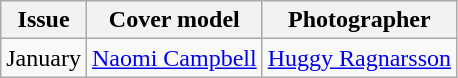<table class="sortable wikitable">
<tr>
<th>Issue</th>
<th>Cover model</th>
<th>Photographer</th>
</tr>
<tr>
<td>January</td>
<td><a href='#'>Naomi Campbell</a></td>
<td><a href='#'>Huggy Ragnarsson</a></td>
</tr>
</table>
